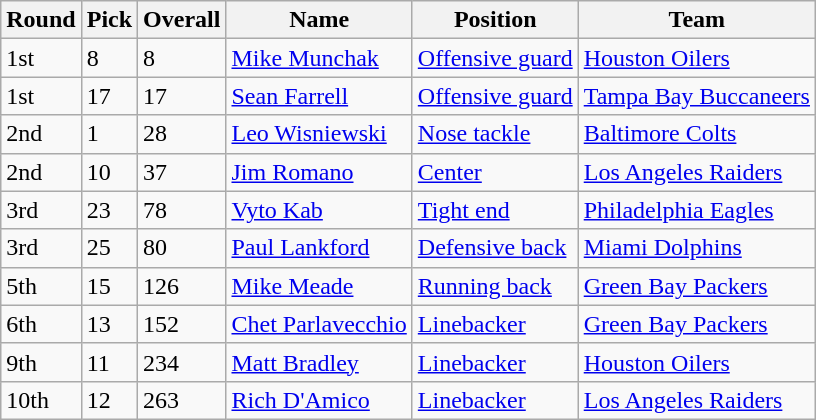<table class="wikitable">
<tr>
<th>Round</th>
<th>Pick</th>
<th>Overall</th>
<th>Name</th>
<th>Position</th>
<th>Team</th>
</tr>
<tr>
<td>1st</td>
<td>8</td>
<td>8</td>
<td><a href='#'>Mike Munchak</a></td>
<td><a href='#'>Offensive guard</a></td>
<td><a href='#'>Houston Oilers</a></td>
</tr>
<tr>
<td>1st</td>
<td>17</td>
<td>17</td>
<td><a href='#'>Sean Farrell</a></td>
<td><a href='#'>Offensive guard</a></td>
<td><a href='#'>Tampa Bay Buccaneers</a></td>
</tr>
<tr>
<td>2nd</td>
<td>1</td>
<td>28</td>
<td><a href='#'>Leo Wisniewski</a></td>
<td><a href='#'>Nose tackle</a></td>
<td><a href='#'>Baltimore Colts</a></td>
</tr>
<tr>
<td>2nd</td>
<td>10</td>
<td>37</td>
<td><a href='#'>Jim Romano</a></td>
<td><a href='#'>Center</a></td>
<td><a href='#'>Los Angeles Raiders</a></td>
</tr>
<tr>
<td>3rd</td>
<td>23</td>
<td>78</td>
<td><a href='#'>Vyto Kab</a></td>
<td><a href='#'>Tight end</a></td>
<td><a href='#'>Philadelphia Eagles</a></td>
</tr>
<tr>
<td>3rd</td>
<td>25</td>
<td>80</td>
<td><a href='#'>Paul Lankford</a></td>
<td><a href='#'>Defensive back</a></td>
<td><a href='#'>Miami Dolphins</a></td>
</tr>
<tr>
<td>5th</td>
<td>15</td>
<td>126</td>
<td><a href='#'>Mike Meade</a></td>
<td><a href='#'>Running back</a></td>
<td><a href='#'>Green Bay Packers</a></td>
</tr>
<tr>
<td>6th</td>
<td>13</td>
<td>152</td>
<td><a href='#'>Chet Parlavecchio</a></td>
<td><a href='#'>Linebacker</a></td>
<td><a href='#'>Green Bay Packers</a></td>
</tr>
<tr>
<td>9th</td>
<td>11</td>
<td>234</td>
<td><a href='#'>Matt Bradley</a></td>
<td><a href='#'>Linebacker</a></td>
<td><a href='#'>Houston Oilers</a></td>
</tr>
<tr>
<td>10th</td>
<td>12</td>
<td>263</td>
<td><a href='#'>Rich D'Amico</a></td>
<td><a href='#'>Linebacker</a></td>
<td><a href='#'>Los Angeles Raiders</a></td>
</tr>
</table>
